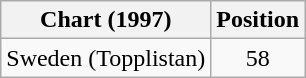<table class="wikitable">
<tr>
<th>Chart (1997)</th>
<th>Position</th>
</tr>
<tr>
<td>Sweden (Topplistan)</td>
<td align="center">58</td>
</tr>
</table>
